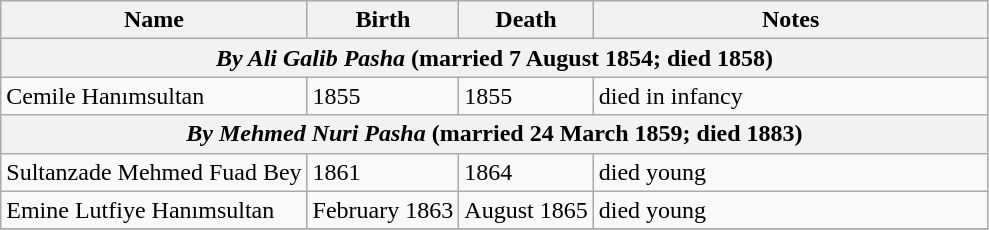<table class="wikitable">
<tr>
<th>Name</th>
<th>Birth</th>
<th>Death</th>
<th style="width:40%;">Notes</th>
</tr>
<tr>
<th colspan="4"><strong><em>By Ali Galib Pasha</em></strong> (married 7 August 1854; died 1858)</th>
</tr>
<tr>
<td>Cemile Hanımsultan</td>
<td>1855</td>
<td>1855</td>
<td>died in infancy</td>
</tr>
<tr>
<th colspan="4"><strong><em>By Mehmed Nuri Pasha</em></strong> (married 24 March 1859; died 1883)</th>
</tr>
<tr>
<td>Sultanzade Mehmed Fuad Bey</td>
<td>1861</td>
<td>1864</td>
<td>died young</td>
</tr>
<tr>
<td>Emine Lutfiye Hanımsultan</td>
<td>February 1863</td>
<td>August 1865</td>
<td>died young</td>
</tr>
<tr>
</tr>
</table>
